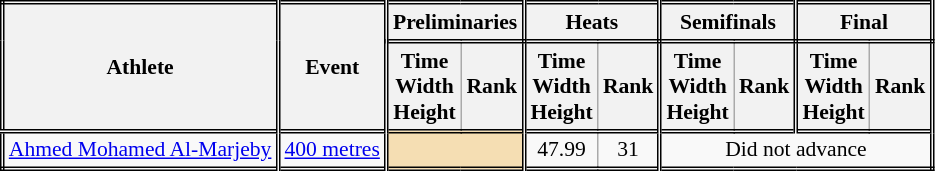<table class=wikitable style="font-size:90%; border: double;">
<tr>
<th rowspan="2" style="border-right:double">Athlete</th>
<th rowspan="2" style="border-right:double">Event</th>
<th colspan="2" style="border-right:double; border-bottom:double;">Preliminaries</th>
<th colspan="2" style="border-right:double; border-bottom:double;">Heats</th>
<th colspan="2" style="border-right:double; border-bottom:double;">Semifinals</th>
<th colspan="2" style="border-right:double; border-bottom:double;">Final</th>
</tr>
<tr>
<th>Time<br>Width<br>Height</th>
<th style="border-right:double">Rank</th>
<th>Time<br>Width<br>Height</th>
<th style="border-right:double">Rank</th>
<th>Time<br>Width<br>Height</th>
<th style="border-right:double">Rank</th>
<th>Time<br>Width<br>Height</th>
<th style="border-right:double">Rank</th>
</tr>
<tr style="border-top: double;">
<td style="border-right:double"><a href='#'>Ahmed Mohamed Al-Marjeby</a></td>
<td style="border-right:double"><a href='#'>400 metres</a></td>
<td style="border-right:double" colspan= 2 bgcolor="wheat"></td>
<td align=center>47.99</td>
<td align=center style="border-right:double">31</td>
<td colspan="4" align=center>Did not advance</td>
</tr>
</table>
